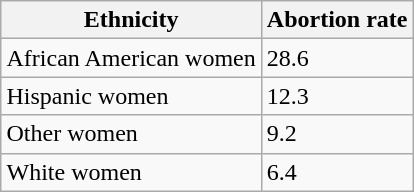<table class="wikitable" style="margin-left: auto; margin-right: auto; border: none;">
<tr>
<th>Ethnicity</th>
<th>Abortion rate</th>
</tr>
<tr>
<td>African American women</td>
<td>28.6</td>
</tr>
<tr>
<td>Hispanic women</td>
<td>12.3</td>
</tr>
<tr>
<td>Other women</td>
<td>9.2</td>
</tr>
<tr>
<td>White women</td>
<td>6.4</td>
</tr>
</table>
